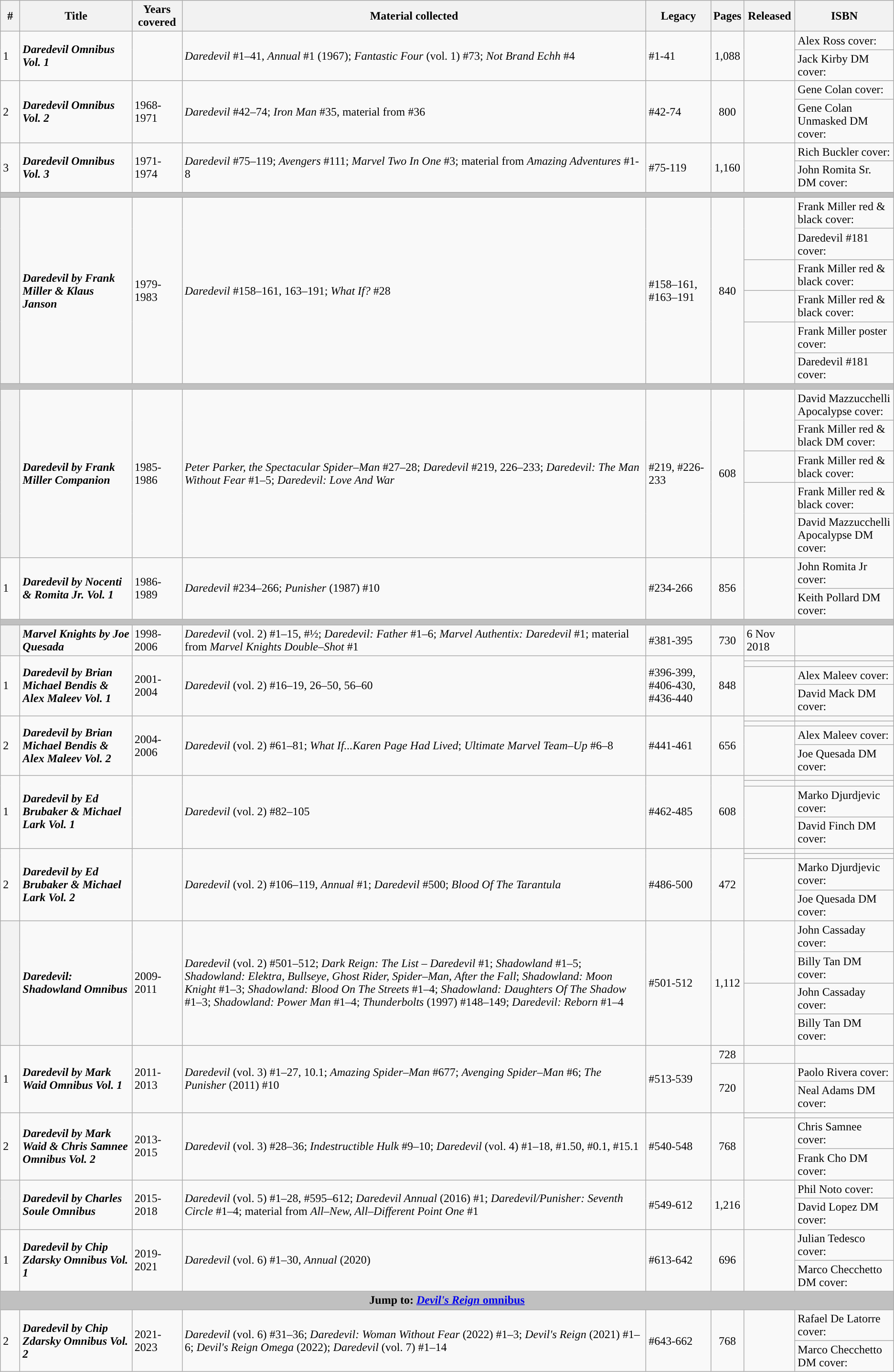<table class="wikitable sortable">
<tr>
<th class="unsortable" width="20px">#</th>
<th>Title</th>
<th>Years covered</th>
<th class="unsortable">Material collected</th>
<th>Legacy</th>
<th>Pages</th>
<th>Released</th>
<th class="unsortable">ISBN</th>
</tr>
<tr>
<td rowspan=2>1</td>
<td rowspan=2><strong><em>Daredevil Omnibus Vol. 1</em></strong></td>
<td rowspan=2></td>
<td rowspan=2><em>Daredevil</em> #1–41, <em>Annual</em> #1 (1967); <em>Fantastic Four</em> (vol. 1) #73; <em>Not Brand Echh</em> #4</td>
<td rowspan=2>#1-41</td>
<td rowspan=2 style="text-align: center;">1,088</td>
<td rowspan=2></td>
<td>Alex Ross cover: </td>
</tr>
<tr>
<td>Jack Kirby DM cover: </td>
</tr>
<tr>
<td rowspan=2>2</td>
<td rowspan=2><strong><em>Daredevil Omnibus Vol. 2</em></strong></td>
<td rowspan=2>1968-1971</td>
<td rowspan=2><em>Daredevil</em> #42–74; <em>Iron Man</em> #35, material from #36</td>
<td rowspan=2>#42-74</td>
<td rowspan=2 style="text-align: center;">800</td>
<td rowspan=2></td>
<td>Gene Colan cover: </td>
</tr>
<tr>
<td>Gene Colan Unmasked DM cover: </td>
</tr>
<tr>
<td rowspan=2>3</td>
<td rowspan=2><strong><em>Daredevil Omnibus Vol. 3</em></strong></td>
<td rowspan=2>1971-1974</td>
<td rowspan=2><em>Daredevil</em> #75–119; <em>Avengers</em> #111; <em>Marvel Two In One</em> #3; material from <em>Amazing Adventures</em> #1-8</td>
<td rowspan=2>#75-119</td>
<td rowspan=2 style="text-align: center;">1,160</td>
<td rowspan=2></td>
<td>Rich Buckler cover: </td>
</tr>
<tr>
<td>John Romita Sr. DM cover: </td>
</tr>
<tr>
<td colspan=8 style="background-color: silver;"></td>
</tr>
<tr>
<th style="background-color: light grey;" rowspan=6></th>
<td rowspan=6><strong><em>Daredevil by Frank Miller & Klaus Janson</em></strong></td>
<td rowspan=6>1979-1983</td>
<td rowspan=6><em>Daredevil</em> #158–161, 163–191; <em>What If?</em> #28</td>
<td rowspan=6>#158–161, #163–191</td>
<td rowspan=6 style="text-align: center;">840</td>
<td rowspan=2></td>
<td>Frank Miller red & black cover: </td>
</tr>
<tr>
<td>Daredevil #181 cover: </td>
</tr>
<tr>
<td></td>
<td>Frank Miller red & black cover: </td>
</tr>
<tr>
<td></td>
<td>Frank Miller red & black cover: </td>
</tr>
<tr>
<td rowspan=2></td>
<td>Frank Miller poster cover: </td>
</tr>
<tr>
<td>Daredevil #181 cover: </td>
</tr>
<tr>
<td colspan=8 style="background-color: silver;"></td>
</tr>
<tr>
<th style="background-color: light grey;" rowspan=5></th>
<td rowspan=5><strong><em>Daredevil by Frank Miller Companion</em></strong></td>
<td rowspan=5>1985-1986</td>
<td rowspan=5><em>Peter Parker, the Spectacular Spider–Man</em> #27–28; <em>Daredevil</em> #219, 226–233; <em>Daredevil: The Man Without Fear</em> #1–5; <em>Daredevil: Love And War</em></td>
<td rowspan=5>#219, #226-233</td>
<td rowspan=5 style="text-align: center;">608</td>
<td rowspan=2></td>
<td>David Mazzucchelli Apocalypse cover: </td>
</tr>
<tr>
<td>Frank Miller red & black DM cover: </td>
</tr>
<tr>
<td></td>
<td>Frank Miller red & black cover: </td>
</tr>
<tr>
<td rowspan=2></td>
<td>Frank Miller red & black cover: </td>
</tr>
<tr>
<td>David Mazzucchelli Apocalypse DM cover: </td>
</tr>
<tr>
<td rowspan=2>1</td>
<td rowspan=2><strong><em>Daredevil by Nocenti & Romita Jr. Vol. 1</em></strong></td>
<td rowspan=2>1986-1989</td>
<td rowspan=2><em>Daredevil</em> #234–266; <em>Punisher</em> (1987) #10</td>
<td rowspan=2>#234-266</td>
<td rowspan=2 style="text-align: center;">856</td>
<td rowspan=2></td>
<td>John Romita Jr cover: </td>
</tr>
<tr>
<td>Keith Pollard DM cover: </td>
</tr>
<tr>
<td colspan=8 style="background-color: silver;"></td>
</tr>
<tr>
<th style="background-color: light grey;"></th>
<td><strong><em>Marvel Knights by Joe Quesada</em></strong></td>
<td>1998-2006</td>
<td><em>Daredevil</em> (vol. 2) #1–15, #½; <em>Daredevil: Father</em> #1–6; <em>Marvel Authentix: Daredevil</em> #1; material from <em>Marvel Knights Double–Shot</em> #1</td>
<td>#381-395</td>
<td style="text-align: center;">730</td>
<td>6 Nov 2018</td>
<td></td>
</tr>
<tr>
<td rowspan=4>1</td>
<td rowspan=4><strong><em>Daredevil by Brian Michael Bendis & Alex Maleev Vol. 1</em></strong></td>
<td rowspan=4>2001-2004</td>
<td rowspan=4><em>Daredevil</em> (vol. 2) #16–19, 26–50, 56–60</td>
<td rowspan=4>#396-399, #406-430, #436-440</td>
<td rowspan=4 style="text-align: center;">848</td>
<td></td>
<td></td>
</tr>
<tr>
<td></td>
<td></td>
</tr>
<tr>
<td rowspan=2></td>
<td>Alex Maleev cover: </td>
</tr>
<tr>
<td>David Mack DM cover: </td>
</tr>
<tr>
<td rowspan=4>2</td>
<td rowspan=4><strong><em>Daredevil by Brian Michael Bendis & Alex Maleev Vol. 2</em></strong></td>
<td rowspan=4>2004-2006</td>
<td rowspan=4><em>Daredevil</em> (vol. 2) #61–81; <em>What If...Karen Page Had Lived</em>; <em>Ultimate Marvel Team–Up</em> #6–8</td>
<td rowspan=4>#441-461</td>
<td rowspan=4 style="text-align: center;">656</td>
<td></td>
<td></td>
</tr>
<tr>
<td></td>
<td></td>
</tr>
<tr>
<td rowspan=2></td>
<td>Alex Maleev cover: </td>
</tr>
<tr>
<td>Joe Quesada DM cover: </td>
</tr>
<tr>
<td rowspan=4>1</td>
<td rowspan=4><strong><em>Daredevil by Ed Brubaker & Michael Lark Vol. 1</em></strong></td>
<td rowspan=4></td>
<td rowspan=4><em>Daredevil</em> (vol. 2) #82–105</td>
<td rowspan=4>#462-485</td>
<td rowspan=4 style="text-align: center;">608</td>
<td></td>
<td></td>
</tr>
<tr>
<td></td>
<td></td>
</tr>
<tr>
<td rowspan=2></td>
<td>Marko Djurdjevic cover: </td>
</tr>
<tr>
<td>David Finch DM cover: </td>
</tr>
<tr>
<td rowspan=4>2</td>
<td rowspan=4><strong><em>Daredevil by Ed Brubaker & Michael Lark Vol. 2</em></strong></td>
<td rowspan=4></td>
<td rowspan=4><em>Daredevil</em> (vol. 2) #106–119, <em>Annual</em> #1; <em>Daredevil</em> #500; <em>Blood Of The Tarantula</em></td>
<td rowspan=4>#486-500</td>
<td rowspan=4 style="text-align: center;">472</td>
<td></td>
<td></td>
</tr>
<tr>
<td></td>
<td></td>
</tr>
<tr>
<td rowspan=2></td>
<td>Marko Djurdjevic cover: </td>
</tr>
<tr>
<td>Joe Quesada DM cover: </td>
</tr>
<tr>
<th rowspan=4 style="background-color: light grey;"></th>
<td rowspan=4><strong><em>Daredevil: Shadowland Omnibus</em></strong></td>
<td rowspan=4>2009-2011</td>
<td rowspan=4><em>Daredevil</em> (vol. 2) #501–512; <em>Dark Reign: The List – Daredevil</em> #1; <em>Shadowland</em> #1–5; <em>Shadowland: Elektra, Bullseye, Ghost Rider, Spider–Man, After the Fall</em>; <em>Shadowland: Moon Knight</em> #1–3; <em>Shadowland: Blood On The Streets</em> #1–4; <em>Shadowland: Daughters Of The Shadow</em> #1–3; <em>Shadowland: Power Man</em> #1–4; <em>Thunderbolts</em> (1997) #148–149; <em>Daredevil: Reborn</em> #1–4</td>
<td rowspan=4>#501-512</td>
<td rowspan=4 style="text-align: center;">1,112</td>
<td rowspan=2></td>
<td>John Cassaday cover: </td>
</tr>
<tr>
<td>Billy Tan DM cover: </td>
</tr>
<tr>
<td rowspan=2></td>
<td>John Cassaday cover: </td>
</tr>
<tr>
<td>Billy Tan DM cover: </td>
</tr>
<tr>
<td rowspan=3>1</td>
<td rowspan=3><strong><em>Daredevil by Mark Waid Omnibus Vol. 1</em></strong></td>
<td rowspan=3>2011-2013</td>
<td rowspan=3><em>Daredevil</em> (vol. 3) #1–27, 10.1; <em>Amazing Spider–Man</em> #677; <em>Avenging Spider–Man</em> #6; <em>The Punisher</em> (2011) #10</td>
<td rowspan=3>#513-539</td>
<td style="text-align: center;">728</td>
<td></td>
<td></td>
</tr>
<tr>
<td rowspan=2 style="text-align: center;">720</td>
<td rowspan=2></td>
<td>Paolo Rivera cover: </td>
</tr>
<tr>
<td>Neal Adams DM cover: </td>
</tr>
<tr>
<td rowspan=3>2</td>
<td rowspan=3><strong><em>Daredevil by Mark Waid & Chris Samnee Omnibus Vol. 2</em></strong></td>
<td rowspan=3>2013-2015</td>
<td rowspan=3><em>Daredevil</em> (vol. 3) #28–36; <em>Indestructible Hulk</em> #9–10; <em>Daredevil</em> (vol. 4) #1–18, #1.50, #0.1, #15.1</td>
<td rowspan=3>#540-548</td>
<td rowspan=3 style="text-align: center;">768</td>
<td></td>
<td></td>
</tr>
<tr>
<td rowspan="2"></td>
<td>Chris Samnee cover: </td>
</tr>
<tr>
<td>Frank Cho DM cover: </td>
</tr>
<tr>
<th rowspan=2 style="background-color: light grey;"></th>
<td rowspan=2><strong><em>Daredevil by Charles Soule Omnibus</em></strong></td>
<td rowspan=2>2015-2018</td>
<td rowspan=2><em>Daredevil</em> (vol. 5) #1–28, #595–612; <em>Daredevil Annual</em> (2016) #1; <em>Daredevil/Punisher: Seventh Circle</em> #1–4; material from <em>All–New, All–Different Point One</em> #1</td>
<td rowspan=2>#549-612</td>
<td rowspan=2 style="text-align: center;">1,216</td>
<td rowspan=2></td>
<td>Phil Noto cover: </td>
</tr>
<tr>
<td>David Lopez DM cover: </td>
</tr>
<tr>
<td rowspan=2>1</td>
<td rowspan=2><strong><em>Daredevil by Chip Zdarsky Omnibus Vol. 1</em></strong></td>
<td rowspan=2>2019-2021</td>
<td rowspan=2><em>Daredevil</em> (vol. 6) #1–30, <em>Annual</em> (2020)</td>
<td rowspan=2>#613-642</td>
<td rowspan=2 style="text-align: center;">696</td>
<td rowspan=2></td>
<td>Julian Tedesco cover: </td>
</tr>
<tr>
<td>Marco Checchetto DM cover: </td>
</tr>
<tr>
<th colspan=8 style="background-color: silver;">Jump to: <a href='#'><em>Devil's Reign</em> omnibus</a></th>
</tr>
<tr>
<td rowspan=2>2</td>
<td rowspan=2><strong><em>Daredevil by Chip Zdarsky Omnibus Vol. 2</em></strong></td>
<td rowspan=2>2021-2023</td>
<td rowspan=2><em>Daredevil</em> (vol. 6) #31–36; <em>Daredevil: Woman Without Fear</em> (2022) #1–3; <em>Devil's Reign</em> (2021) #1–6; <em>Devil's Reign Omega</em> (2022); <em>Daredevil</em> (vol. 7) #1–14</td>
<td rowspan=2>#643-662</td>
<td rowspan=2 style="text-align: center;">768</td>
<td rowspan=2></td>
<td>Rafael De Latorre cover: </td>
</tr>
<tr>
<td>Marco Checchetto DM cover: </td>
</tr>
</table>
